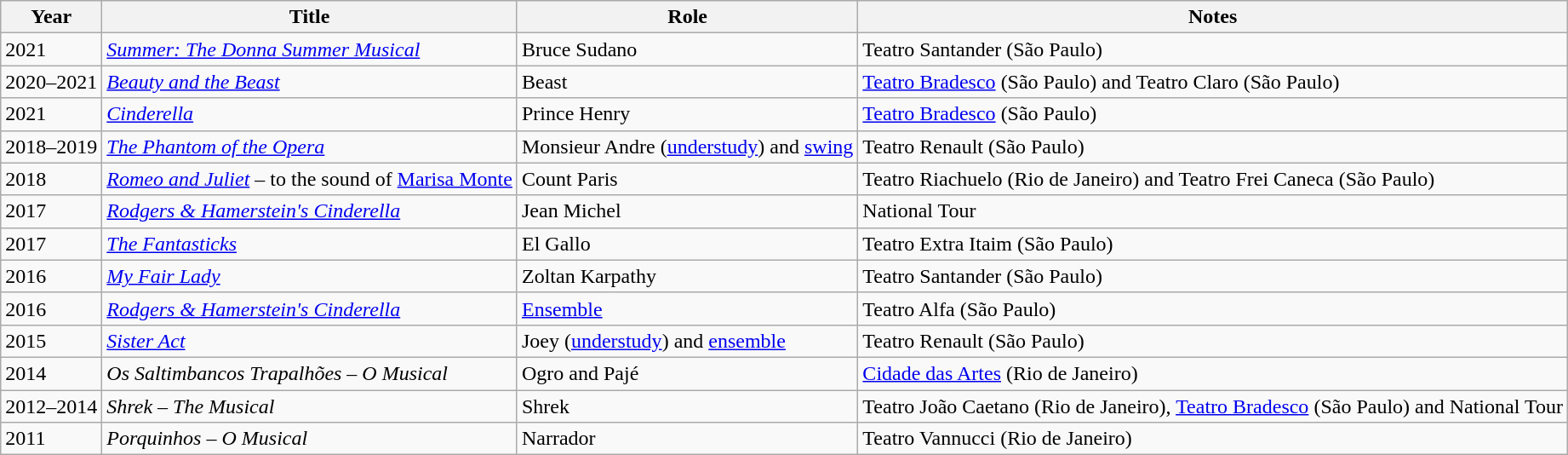<table class="wikitable sortable">
<tr>
<th>Year</th>
<th>Title</th>
<th>Role</th>
<th>Notes</th>
</tr>
<tr>
<td>2021</td>
<td><em><a href='#'>Summer: The Donna Summer Musical</a></em></td>
<td>Bruce Sudano</td>
<td>Teatro Santander (São Paulo)</td>
</tr>
<tr>
<td>2020–2021</td>
<td><em><a href='#'>Beauty and the Beast</a></em></td>
<td>Beast</td>
<td><a href='#'>Teatro Bradesco</a> (São Paulo) and Teatro Claro (São Paulo)</td>
</tr>
<tr>
<td>2021</td>
<td><em><a href='#'>Cinderella</a></em></td>
<td>Prince Henry</td>
<td><a href='#'>Teatro Bradesco</a> (São Paulo)</td>
</tr>
<tr>
<td>2018–2019</td>
<td><a href='#'><em>The Phantom of the Opera</em></a></td>
<td>Monsieur Andre (<a href='#'>understudy</a>) and <a href='#'>swing</a></td>
<td>Teatro Renault (São Paulo)</td>
</tr>
<tr>
<td>2018</td>
<td><em><a href='#'>Romeo and Juliet</a></em> – to the sound of <a href='#'>Marisa Monte</a></td>
<td>Count Paris</td>
<td>Teatro Riachuelo (Rio de Janeiro) and Teatro Frei Caneca (São Paulo)</td>
</tr>
<tr>
<td>2017</td>
<td><a href='#'><em>Rodgers & Hamerstein's Cinderella</em></a></td>
<td>Jean Michel</td>
<td>National Tour</td>
</tr>
<tr>
<td>2017</td>
<td><em><a href='#'>The Fantasticks</a></em></td>
<td>El Gallo</td>
<td>Teatro Extra Itaim (São Paulo)</td>
</tr>
<tr>
<td>2016</td>
<td><em><a href='#'>My Fair Lady</a></em></td>
<td>Zoltan Karpathy</td>
<td>Teatro Santander (São Paulo)</td>
</tr>
<tr>
<td>2016</td>
<td><a href='#'><em>Rodgers & Hamerstein's Cinderella</em></a></td>
<td><a href='#'>Ensemble</a></td>
<td>Teatro Alfa (São Paulo)</td>
</tr>
<tr>
<td>2015</td>
<td><a href='#'><em>Sister Act</em></a></td>
<td>Joey (<a href='#'>understudy</a>) and <a href='#'>ensemble</a></td>
<td>Teatro Renault (São Paulo)</td>
</tr>
<tr>
<td>2014</td>
<td><em>Os Saltimbancos Trapalhões – O Musical</em></td>
<td>Ogro and Pajé</td>
<td><a href='#'>Cidade das Artes</a> (Rio de Janeiro)</td>
</tr>
<tr>
<td>2012–2014</td>
<td><em>Shrek – The Musical</em></td>
<td>Shrek</td>
<td>Teatro João Caetano (Rio de Janeiro), <a href='#'>Teatro Bradesco</a> (São Paulo) and National Tour</td>
</tr>
<tr>
<td>2011</td>
<td><em>Porquinhos – O Musical</em></td>
<td>Narrador</td>
<td>Teatro Vannucci (Rio de Janeiro)</td>
</tr>
</table>
